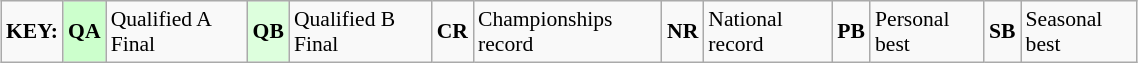<table class="wikitable" style="margin:0.5em auto; font-size:90%;position:relative;" width=60%>
<tr>
<td><strong>KEY:</strong></td>
<td bgcolor=ccffcc align=center><strong>QA</strong></td>
<td>Qualified A Final</td>
<td bgcolor=ddffdd align=center><strong>QB</strong></td>
<td>Qualified B Final</td>
<td align=center><strong>CR</strong></td>
<td>Championships record</td>
<td align=center><strong>NR</strong></td>
<td>National record</td>
<td align=center><strong>PB</strong></td>
<td>Personal best</td>
<td align=center><strong>SB</strong></td>
<td>Seasonal best</td>
</tr>
</table>
